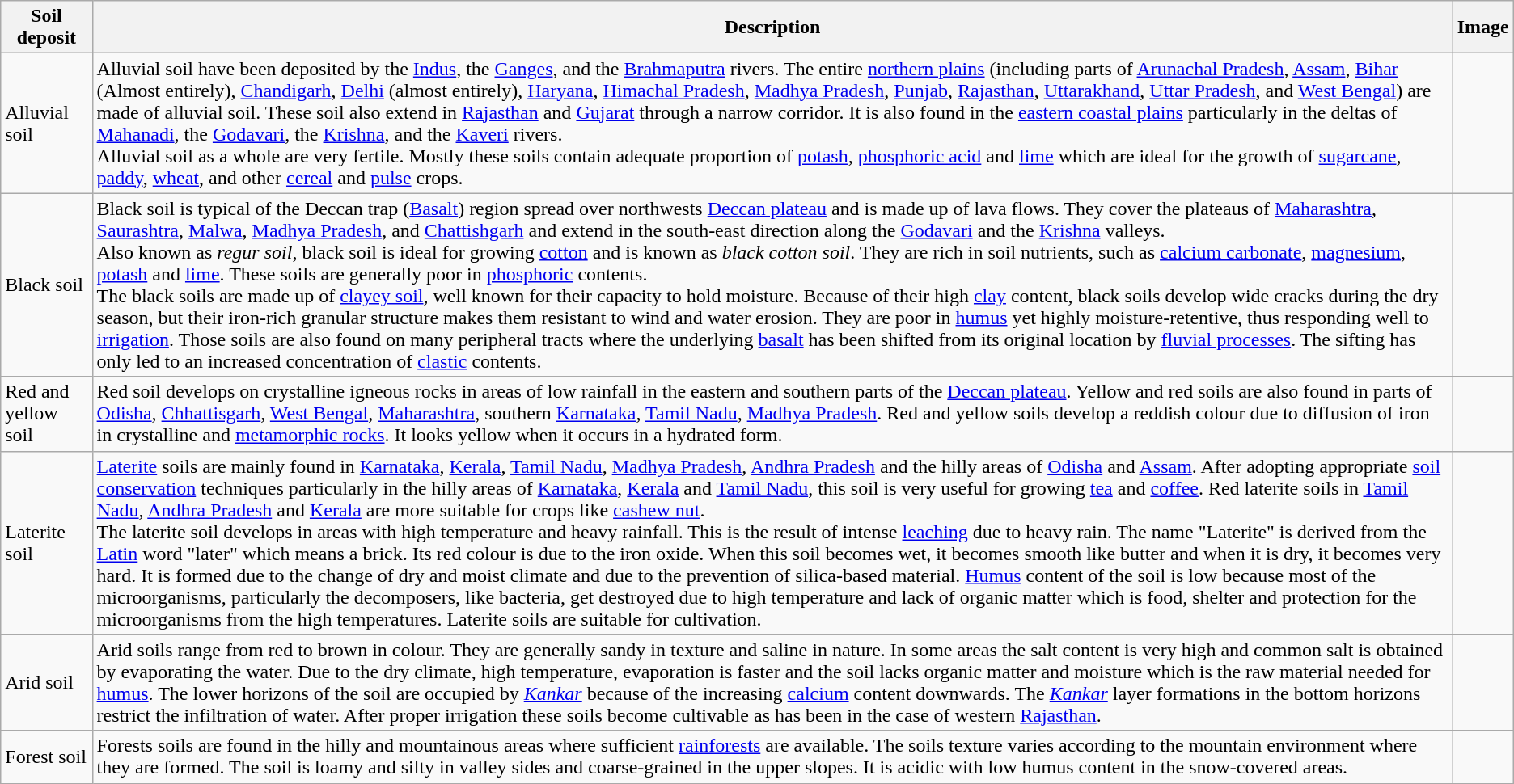<table class="wikitable">
<tr>
<th>Soil deposit</th>
<th>Description</th>
<th>Image</th>
</tr>
<tr>
<td>Alluvial soil</td>
<td>Alluvial soil have been deposited by the <a href='#'>Indus</a>, the <a href='#'>Ganges</a>, and the <a href='#'>Brahmaputra</a> rivers. The entire <a href='#'>northern plains</a> (including parts of <a href='#'>Arunachal Pradesh</a>, <a href='#'>Assam</a>, <a href='#'>Bihar</a> (Almost entirely), <a href='#'>Chandigarh</a>, <a href='#'>Delhi</a> (almost entirely), <a href='#'>Haryana</a>, <a href='#'>Himachal Pradesh</a>, <a href='#'>Madhya Pradesh</a>, <a href='#'>Punjab</a>, <a href='#'>Rajasthan</a>, <a href='#'>Uttarakhand</a>, <a href='#'>Uttar Pradesh</a>, and <a href='#'>West Bengal</a>) are made of alluvial soil. These soil also extend in <a href='#'>Rajasthan</a> and <a href='#'>Gujarat</a> through a narrow corridor. It is also found in the <a href='#'>eastern coastal plains</a> particularly in the deltas of <a href='#'>Mahanadi</a>, the <a href='#'>Godavari</a>, the <a href='#'>Krishna</a>, and the <a href='#'>Kaveri</a> rivers.<br>Alluvial soil as a whole are very fertile. Mostly these soils contain adequate proportion of <a href='#'>potash</a>, <a href='#'>phosphoric acid</a> and <a href='#'>lime</a> which are ideal for the growth of <a href='#'>sugarcane</a>, <a href='#'>paddy</a>, <a href='#'>wheat</a>, and other <a href='#'>cereal</a> and <a href='#'>pulse</a> crops.</td>
<td></td>
</tr>
<tr>
<td>Black soil</td>
<td>Black soil is typical of the Deccan trap (<a href='#'>Basalt</a>) region spread over northwests <a href='#'>Deccan plateau</a> and is made up of lava flows. They cover the plateaus of <a href='#'>Maharashtra</a>, <a href='#'>Saurashtra</a>, <a href='#'>Malwa</a>, <a href='#'>Madhya Pradesh</a>, and <a href='#'>Chattishgarh</a> and extend in the south-east direction along the <a href='#'>Godavari</a> and the <a href='#'>Krishna</a> valleys.<br>Also known as <em>regur soil</em>, black soil is ideal for growing <a href='#'>cotton</a> and is known as <em>black cotton soil</em>. They are rich in soil nutrients, such as <a href='#'>calcium carbonate</a>, <a href='#'>magnesium</a>, <a href='#'>potash</a> and <a href='#'>lime</a>. These soils are generally poor in <a href='#'>phosphoric</a> contents.<br>The black soils are made up of <a href='#'>clayey soil</a>, well known for their capacity to hold moisture. Because of their high <a href='#'>clay</a> content, black soils develop wide cracks during the dry season, but their iron-rich granular structure makes them resistant to wind and water erosion. They are poor in <a href='#'>humus</a> yet highly moisture-retentive, thus responding well to <a href='#'>irrigation</a>. Those soils are also found on many peripheral tracts where the underlying <a href='#'>basalt</a> has been shifted from its original location by <a href='#'>fluvial processes</a>. The sifting has only led to an increased concentration of <a href='#'>clastic</a> contents.</td>
<td></td>
</tr>
<tr>
<td>Red and yellow soil</td>
<td>Red soil develops on crystalline igneous rocks in areas of low rainfall in the eastern and southern parts of the <a href='#'>Deccan plateau</a>. Yellow and red soils are also found in parts of <a href='#'>Odisha</a>, <a href='#'>Chhattisgarh</a>, <a href='#'>West Bengal</a>, <a href='#'>Maharashtra</a>, southern <a href='#'>Karnataka</a>, <a href='#'>Tamil Nadu</a>, <a href='#'>Madhya Pradesh</a>. Red and yellow soils develop a reddish colour due to diffusion of iron in crystalline and <a href='#'>metamorphic rocks</a>.  It looks yellow when it occurs in a hydrated form.</td>
<td></td>
</tr>
<tr>
<td>Laterite soil</td>
<td><a href='#'>Laterite</a> soils are mainly found in <a href='#'>Karnataka</a>, <a href='#'>Kerala</a>, <a href='#'>Tamil Nadu</a>, <a href='#'>Madhya Pradesh</a>, <a href='#'>Andhra Pradesh</a> and the hilly areas of <a href='#'>Odisha</a> and <a href='#'>Assam</a>.  After adopting appropriate <a href='#'>soil conservation</a> techniques particularly in the hilly areas of <a href='#'>Karnataka</a>, <a href='#'>Kerala</a> and <a href='#'>Tamil Nadu</a>, this soil is very useful for growing <a href='#'>tea</a> and <a href='#'>coffee</a>. Red laterite soils in <a href='#'>Tamil Nadu</a>, <a href='#'>Andhra Pradesh</a> and <a href='#'>Kerala</a> are more suitable for crops like <a href='#'>cashew nut</a>.<br>The laterite soil develops in areas with high temperature and heavy rainfall. This is the result of intense <a href='#'>leaching</a> due to heavy rain. The name "Laterite" is derived from the <a href='#'>Latin</a> word "later" which means a brick. Its red colour is due to the iron oxide. When this soil becomes wet, it becomes smooth like butter and when it is dry, it becomes very hard. It is formed due to the change of dry and moist climate and due to the prevention of silica-based material. <a href='#'>Humus</a> content of the soil is low because most of the microorganisms, particularly the decomposers, like bacteria, get destroyed due to high temperature and lack of organic matter which is food, shelter and protection for the microorganisms from the high temperatures.  Laterite soils are suitable for cultivation.</td>
<td></td>
</tr>
<tr>
<td>Arid soil</td>
<td>Arid soils range from red to brown in colour.  They are generally sandy in texture and saline in nature.  In some areas the salt content is very high and common salt is obtained by evaporating the water. Due to the dry climate, high temperature, evaporation is faster and the soil lacks organic matter and moisture which is the raw material needed for <a href='#'>humus</a>. The lower horizons of the soil are occupied by <em><a href='#'>Kankar</a></em> because of the increasing <a href='#'>calcium</a> content downwards. The <em><a href='#'>Kankar</a></em> layer formations in the bottom horizons restrict the infiltration of water.  After proper irrigation these soils become cultivable as has been in the case of western <a href='#'>Rajasthan</a>.</td>
<td></td>
</tr>
<tr>
<td>Forest soil</td>
<td>Forests soils are found in the hilly and mountainous areas where sufficient <a href='#'>rainforests</a> are available.  The soils texture varies according to the mountain environment where they are formed.  The soil is loamy and silty in valley sides and coarse-grained in the upper slopes. It is acidic with low humus content in the snow-covered areas.</td>
</tr>
</table>
